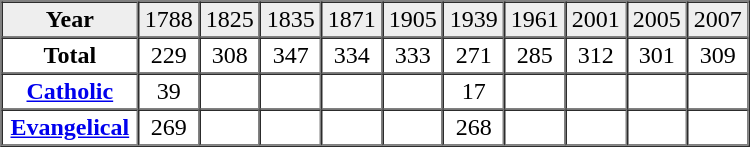<table border="1" cellpadding="2" cellspacing="0" width="500">
<tr bgcolor="#eeeeee" align="center">
<td><strong>Year</strong></td>
<td>1788</td>
<td>1825</td>
<td>1835</td>
<td>1871</td>
<td>1905</td>
<td>1939</td>
<td>1961</td>
<td>2001</td>
<td>2005</td>
<td>2007</td>
</tr>
<tr align="center">
<td><strong>Total</strong></td>
<td>229</td>
<td>308</td>
<td>347</td>
<td>334</td>
<td>333</td>
<td>271</td>
<td>285</td>
<td>312</td>
<td>301</td>
<td>309</td>
</tr>
<tr align="center">
<td><strong><a href='#'>Catholic</a></strong></td>
<td>39</td>
<td> </td>
<td> </td>
<td> </td>
<td> </td>
<td>17</td>
<td> </td>
<td> </td>
<td> </td>
<td> </td>
</tr>
<tr align="center">
<td><strong><a href='#'>Evangelical</a></strong></td>
<td>269</td>
<td> </td>
<td> </td>
<td> </td>
<td> </td>
<td>268</td>
<td> </td>
<td> </td>
<td> </td>
<td> </td>
</tr>
</table>
